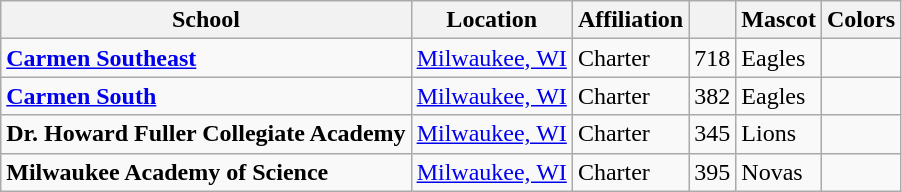<table class="wikitable sortable">
<tr>
<th>School</th>
<th>Location</th>
<th>Affiliation</th>
<th></th>
<th>Mascot</th>
<th>Colors</th>
</tr>
<tr>
<td><a href='#'><strong>Carmen Southeast</strong></a></td>
<td><a href='#'>Milwaukee, WI</a></td>
<td>Charter</td>
<td>718</td>
<td>Eagles</td>
<td>  </td>
</tr>
<tr>
<td><a href='#'><strong>Carmen South</strong></a></td>
<td><a href='#'>Milwaukee, WI</a></td>
<td>Charter</td>
<td>382</td>
<td>Eagles</td>
<td>  </td>
</tr>
<tr>
<td><strong>Dr. Howard Fuller Collegiate Academy</strong></td>
<td><a href='#'>Milwaukee, WI</a></td>
<td>Charter</td>
<td>345</td>
<td>Lions</td>
<td> </td>
</tr>
<tr>
<td><strong>Milwaukee Academy of Science</strong></td>
<td><a href='#'>Milwaukee, WI</a></td>
<td>Charter</td>
<td>395</td>
<td>Novas</td>
<td> </td>
</tr>
</table>
